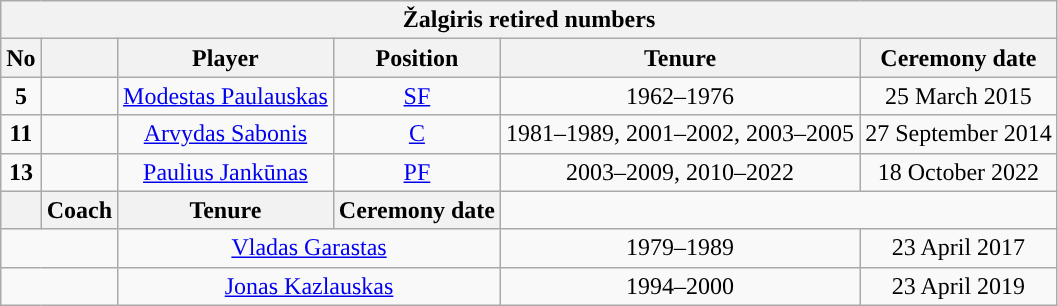<table class="wikitable" style="text-align:center">
<tr>
<th colspan=6>Žalgiris retired numbers</th>
</tr>
<tr>
<th>No</th>
<th></th>
<th>Player</th>
<th>Position</th>
<th>Tenure</th>
<th>Ceremony date</th>
</tr>
<tr>
<td><strong>5</strong></td>
<td></td>
<td><a href='#'>Modestas Paulauskas</a></td>
<td><a href='#'>SF</a></td>
<td>1962–1976</td>
<td>25 March 2015</td>
</tr>
<tr>
<td><strong>11</strong></td>
<td></td>
<td><a href='#'>Arvydas Sabonis</a></td>
<td><a href='#'>C</a></td>
<td>1981–1989, 2001–2002, 2003–2005</td>
<td>27 September 2014</td>
</tr>
<tr>
<td><strong>13</strong></td>
<td></td>
<td><a href='#'>Paulius Jankūnas</a></td>
<td><a href='#'>PF</a></td>
<td>2003–2009, 2010–2022</td>
<td>18 October 2022</td>
</tr>
<tr>
<th></th>
<th>Coach</th>
<th>Tenure</th>
<th>Ceremony date</th>
</tr>
<tr>
<td colspan=2></td>
<td colspan=2><a href='#'>Vladas Garastas</a></td>
<td>1979–1989</td>
<td>23 April 2017</td>
</tr>
<tr>
<td colspan=2></td>
<td colspan=2><a href='#'>Jonas Kazlauskas</a></td>
<td>1994–2000</td>
<td>23 April 2019</td>
</tr>
</table>
